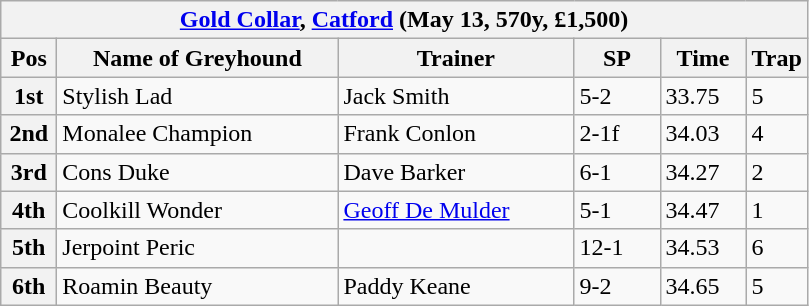<table class="wikitable">
<tr>
<th colspan="6"><a href='#'>Gold Collar</a>, <a href='#'>Catford</a> (May 13, 570y, £1,500)</th>
</tr>
<tr>
<th width=30>Pos</th>
<th width=180>Name of Greyhound</th>
<th width=150>Trainer</th>
<th width=50>SP</th>
<th width=50>Time</th>
<th width=30>Trap</th>
</tr>
<tr>
<th>1st</th>
<td>Stylish Lad</td>
<td>Jack Smith</td>
<td>5-2</td>
<td>33.75</td>
<td>5</td>
</tr>
<tr>
<th>2nd</th>
<td>Monalee Champion</td>
<td>Frank Conlon</td>
<td>2-1f</td>
<td>34.03</td>
<td>4</td>
</tr>
<tr>
<th>3rd</th>
<td>Cons Duke</td>
<td>Dave Barker</td>
<td>6-1</td>
<td>34.27</td>
<td>2</td>
</tr>
<tr>
<th>4th</th>
<td>Coolkill Wonder</td>
<td><a href='#'>Geoff De Mulder</a></td>
<td>5-1</td>
<td>34.47</td>
<td>1</td>
</tr>
<tr>
<th>5th</th>
<td>Jerpoint Peric</td>
<td></td>
<td>12-1</td>
<td>34.53</td>
<td>6</td>
</tr>
<tr>
<th>6th</th>
<td>Roamin Beauty</td>
<td>Paddy Keane</td>
<td>9-2</td>
<td>34.65</td>
<td>5</td>
</tr>
</table>
